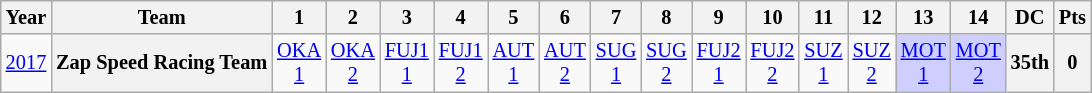<table class="wikitable" style="text-align:center; font-size:85%">
<tr>
<th>Year</th>
<th>Team</th>
<th>1</th>
<th>2</th>
<th>3</th>
<th>4</th>
<th>5</th>
<th>6</th>
<th>7</th>
<th>8</th>
<th>9</th>
<th>10</th>
<th>11</th>
<th>12</th>
<th>13</th>
<th>14</th>
<th>DC</th>
<th>Pts</th>
</tr>
<tr>
<td><a href='#'>2017</a></td>
<th nowrap>Zap Speed Racing Team</th>
<td><a href='#'>OKA<br>1</a></td>
<td><a href='#'>OKA<br>2</a></td>
<td><a href='#'>FUJ1<br>1</a></td>
<td><a href='#'>FUJ1<br>2</a></td>
<td><a href='#'>AUT<br>1</a></td>
<td><a href='#'>AUT<br>2</a></td>
<td><a href='#'>SUG<br>1</a></td>
<td><a href='#'>SUG<br>2</a></td>
<td><a href='#'>FUJ2<br>1</a></td>
<td><a href='#'>FUJ2<br>2</a></td>
<td><a href='#'>SUZ<br>1</a></td>
<td><a href='#'>SUZ<br>2</a></td>
<td style="background:#CFCFFF"><a href='#'>MOT<br>1</a><br></td>
<td style="background:#CFCFFF"><a href='#'>MOT<br>2</a><br></td>
<th>35th</th>
<th>0</th>
</tr>
</table>
